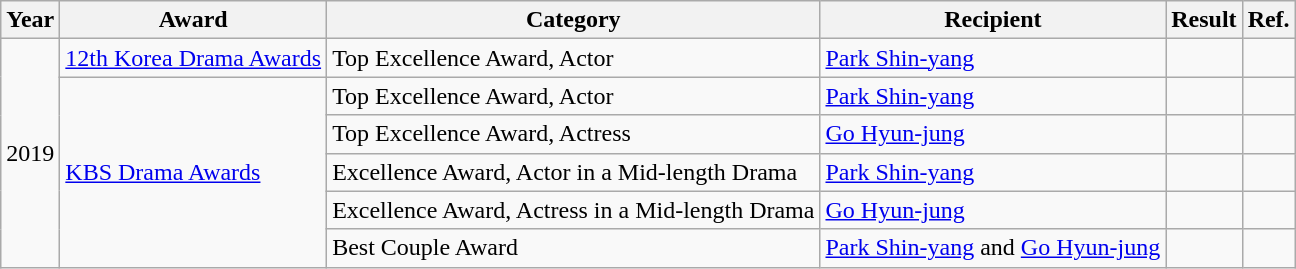<table class="wikitable">
<tr>
<th>Year</th>
<th>Award</th>
<th>Category</th>
<th>Recipient</th>
<th>Result</th>
<th>Ref.</th>
</tr>
<tr>
<td rowspan=6>2019</td>
<td><a href='#'>12th Korea Drama Awards</a></td>
<td>Top Excellence Award, Actor</td>
<td><a href='#'>Park Shin-yang</a></td>
<td></td>
<td></td>
</tr>
<tr>
<td rowspan=5><a href='#'>KBS Drama Awards</a></td>
<td>Top Excellence Award, Actor</td>
<td><a href='#'>Park Shin-yang</a></td>
<td></td>
<td></td>
</tr>
<tr>
<td>Top Excellence Award, Actress</td>
<td><a href='#'>Go Hyun-jung</a></td>
<td></td>
<td></td>
</tr>
<tr>
<td>Excellence Award, Actor in a Mid-length Drama</td>
<td><a href='#'>Park Shin-yang</a></td>
<td></td>
<td></td>
</tr>
<tr>
<td>Excellence Award, Actress in a Mid-length Drama</td>
<td><a href='#'>Go Hyun-jung</a></td>
<td></td>
<td></td>
</tr>
<tr>
<td>Best Couple Award</td>
<td><a href='#'>Park Shin-yang</a> and <a href='#'>Go Hyun-jung</a></td>
<td></td>
</tr>
</table>
